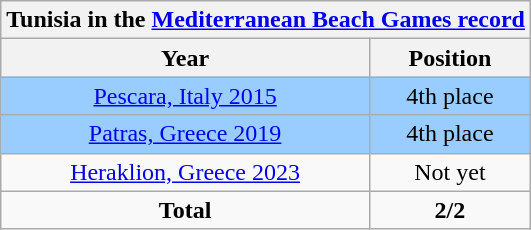<table class="wikitable" style="text-align: center;">
<tr>
<th colspan=2>Tunisia in the <a href='#'>Mediterranean Beach Games record</a></th>
</tr>
<tr>
<th>Year</th>
<th width="100">Position</th>
</tr>
<tr bgcolor=9acdff>
<td> <a href='#'>Pescara, Italy 2015</a></td>
<td>4th place</td>
</tr>
<tr bgcolor=9acdff>
<td> <a href='#'>Patras, Greece 2019</a></td>
<td>4th place</td>
</tr>
<tr>
<td> <a href='#'>Heraklion, Greece 2023</a></td>
<td>Not yet</td>
</tr>
<tr>
<td><strong>Total</strong></td>
<td><strong>2/2</strong></td>
</tr>
</table>
